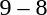<table style="text-align:center">
<tr>
<th width=200></th>
<th width=100></th>
<th width=200></th>
</tr>
<tr>
<td align=right><strong></strong></td>
<td>9 – 8</td>
<td align=left></td>
</tr>
</table>
